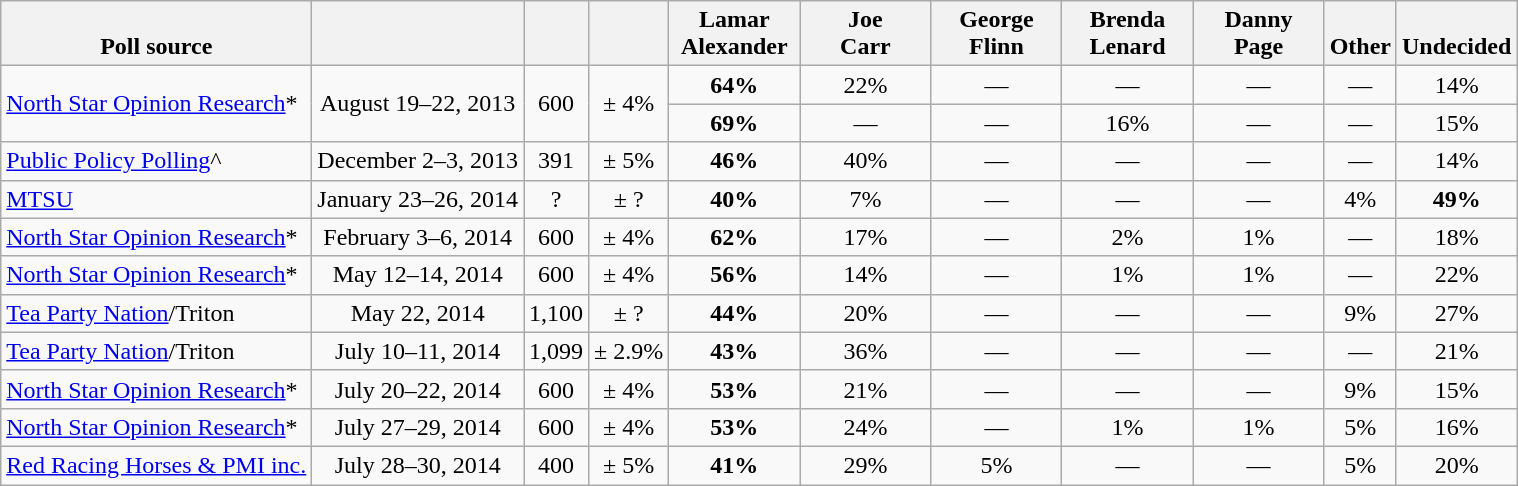<table class="wikitable" style="text-align:center">
<tr valign= bottom>
<th>Poll source</th>
<th></th>
<th></th>
<th></th>
<th style="width:80px;">Lamar<br>Alexander</th>
<th style="width:80px;">Joe<br>Carr</th>
<th style="width:80px;">George<br>Flinn</th>
<th style="width:80px;">Brenda<br>Lenard</th>
<th style="width:80px;">Danny<br>Page</th>
<th>Other</th>
<th>Undecided</th>
</tr>
<tr>
<td align=left rowspan=2><a href='#'>North Star Opinion Research</a>*</td>
<td rowspan=2>August 19–22, 2013</td>
<td rowspan=2>600</td>
<td rowspan=2>± 4%</td>
<td><strong>64%</strong></td>
<td>22%</td>
<td>—</td>
<td>—</td>
<td>—</td>
<td>—</td>
<td>14%</td>
</tr>
<tr>
<td><strong>69%</strong></td>
<td>—</td>
<td>—</td>
<td>16%</td>
<td>—</td>
<td>—</td>
<td>15%</td>
</tr>
<tr>
<td align=left><a href='#'>Public Policy Polling</a>^</td>
<td>December 2–3, 2013</td>
<td>391</td>
<td>± 5%</td>
<td><strong>46%</strong></td>
<td>40%</td>
<td>—</td>
<td>—</td>
<td>—</td>
<td>—</td>
<td>14%</td>
</tr>
<tr>
<td align=left><a href='#'>MTSU</a></td>
<td>January 23–26, 2014</td>
<td>?</td>
<td>± ?</td>
<td><strong>40%</strong></td>
<td>7%</td>
<td>—</td>
<td>—</td>
<td>—</td>
<td>4%</td>
<td><strong>49%</strong></td>
</tr>
<tr>
<td align=left><a href='#'>North Star Opinion Research</a>*</td>
<td>February 3–6, 2014</td>
<td>600</td>
<td>± 4%</td>
<td><strong>62%</strong></td>
<td>17%</td>
<td>—</td>
<td>2%</td>
<td>1%</td>
<td>—</td>
<td>18%</td>
</tr>
<tr>
<td align=left><a href='#'>North Star Opinion Research</a>*</td>
<td>May 12–14, 2014</td>
<td>600</td>
<td>± 4%</td>
<td><strong>56%</strong></td>
<td>14%</td>
<td>—</td>
<td>1%</td>
<td>1%</td>
<td>—</td>
<td>22%</td>
</tr>
<tr>
<td align=left><a href='#'>Tea Party Nation</a>/Triton</td>
<td>May 22, 2014</td>
<td>1,100</td>
<td>± ?</td>
<td><strong>44%</strong></td>
<td>20%</td>
<td>—</td>
<td>—</td>
<td>—</td>
<td>9%</td>
<td>27%</td>
</tr>
<tr>
<td align=left><a href='#'>Tea Party Nation</a>/Triton</td>
<td>July 10–11, 2014</td>
<td>1,099</td>
<td>± 2.9%</td>
<td><strong>43%</strong></td>
<td>36%</td>
<td>—</td>
<td>—</td>
<td>—</td>
<td>—</td>
<td>21%</td>
</tr>
<tr>
<td align=left><a href='#'>North Star Opinion Research</a>*</td>
<td>July 20–22, 2014</td>
<td>600</td>
<td>± 4%</td>
<td><strong>53%</strong></td>
<td>21%</td>
<td>—</td>
<td>—</td>
<td>—</td>
<td>9%</td>
<td>15%</td>
</tr>
<tr>
<td align=left><a href='#'>North Star Opinion Research</a>*</td>
<td>July 27–29, 2014</td>
<td>600</td>
<td>± 4%</td>
<td><strong>53%</strong></td>
<td>24%</td>
<td>—</td>
<td>1%</td>
<td>1%</td>
<td>5%</td>
<td>16%</td>
</tr>
<tr>
<td align=left><a href='#'>Red Racing Horses & PMI inc.</a></td>
<td>July 28–30, 2014</td>
<td>400</td>
<td>± 5%</td>
<td><strong>41%</strong></td>
<td>29%</td>
<td>5%</td>
<td>—</td>
<td>—</td>
<td>5%</td>
<td>20%</td>
</tr>
</table>
